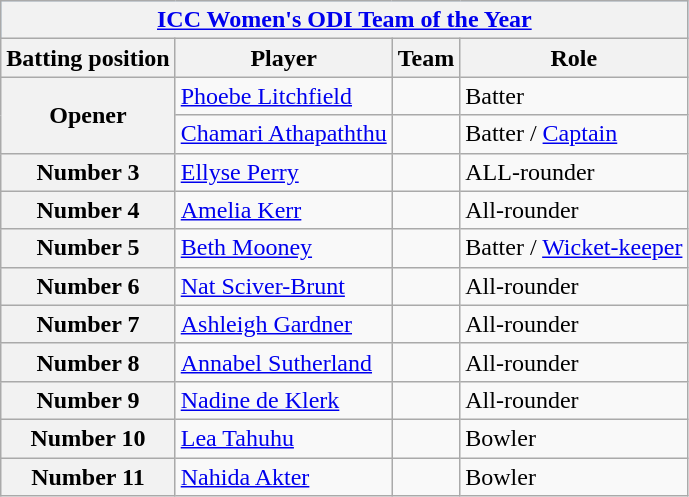<table class="wikitable plainrowheaders">
<tr style="background:#9cf;">
<th colspan="5"><a href='#'>ICC Women's ODI Team of the Year</a></th>
</tr>
<tr>
<th>Batting position</th>
<th>Player</th>
<th>Team</th>
<th>Role</th>
</tr>
<tr>
<th scope=row style=text-align:center; rowspan=2>Opener</th>
<td><a href='#'>Phoebe Litchfield</a></td>
<td></td>
<td>Batter</td>
</tr>
<tr>
<td><a href='#'>Chamari Athapaththu</a></td>
<td></td>
<td>Batter / <a href='#'>Captain</a></td>
</tr>
<tr>
<th scope=row style=text-align:center;>Number 3</th>
<td><a href='#'>Ellyse Perry</a></td>
<td></td>
<td>ALL-rounder</td>
</tr>
<tr>
<th scope=row style=text-align:center;>Number 4</th>
<td><a href='#'>Amelia Kerr</a></td>
<td></td>
<td>All-rounder</td>
</tr>
<tr>
<th scope=row style=text-align:center;>Number 5</th>
<td><a href='#'>Beth Mooney</a></td>
<td></td>
<td>Batter / <a href='#'>Wicket-keeper</a></td>
</tr>
<tr>
<th scope=row style=text-align:center;>Number 6</th>
<td><a href='#'>Nat Sciver-Brunt</a></td>
<td></td>
<td>All-rounder</td>
</tr>
<tr>
<th scope=row style=text-align:center;>Number 7</th>
<td><a href='#'>Ashleigh Gardner</a></td>
<td></td>
<td>All-rounder</td>
</tr>
<tr>
<th scope=row style=text-align:center;>Number 8</th>
<td><a href='#'>Annabel Sutherland</a></td>
<td></td>
<td>All-rounder</td>
</tr>
<tr>
<th scope=row style=text-align:center;>Number 9</th>
<td><a href='#'>Nadine de Klerk</a></td>
<td></td>
<td>All-rounder</td>
</tr>
<tr>
<th scope=row style=text-align:center;>Number 10</th>
<td><a href='#'>Lea Tahuhu</a></td>
<td></td>
<td>Bowler</td>
</tr>
<tr>
<th scope=row style=text-align:center;>Number 11</th>
<td><a href='#'>Nahida Akter</a></td>
<td></td>
<td>Bowler</td>
</tr>
</table>
